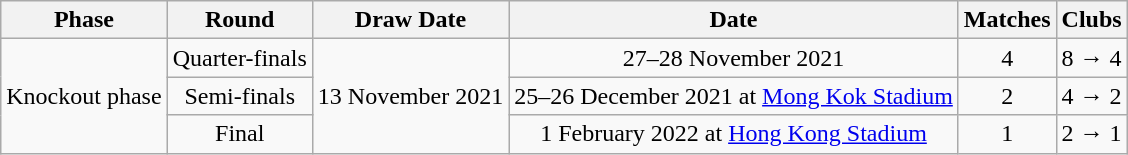<table class="wikitable">
<tr>
<th>Phase</th>
<th>Round</th>
<th>Draw Date</th>
<th>Date</th>
<th>Matches</th>
<th>Clubs</th>
</tr>
<tr align=center>
<td rowspan=3>Knockout phase</td>
<td>Quarter-finals</td>
<td rowspan=3>13 November 2021</td>
<td>27–28 November 2021</td>
<td>4</td>
<td>8 → 4</td>
</tr>
<tr align=center>
<td>Semi-finals</td>
<td>25–26 December 2021 at <a href='#'>Mong Kok Stadium</a></td>
<td>2</td>
<td>4 → 2</td>
</tr>
<tr align=center>
<td>Final</td>
<td>1 February 2022 at <a href='#'>Hong Kong Stadium</a></td>
<td>1</td>
<td>2 → 1</td>
</tr>
</table>
